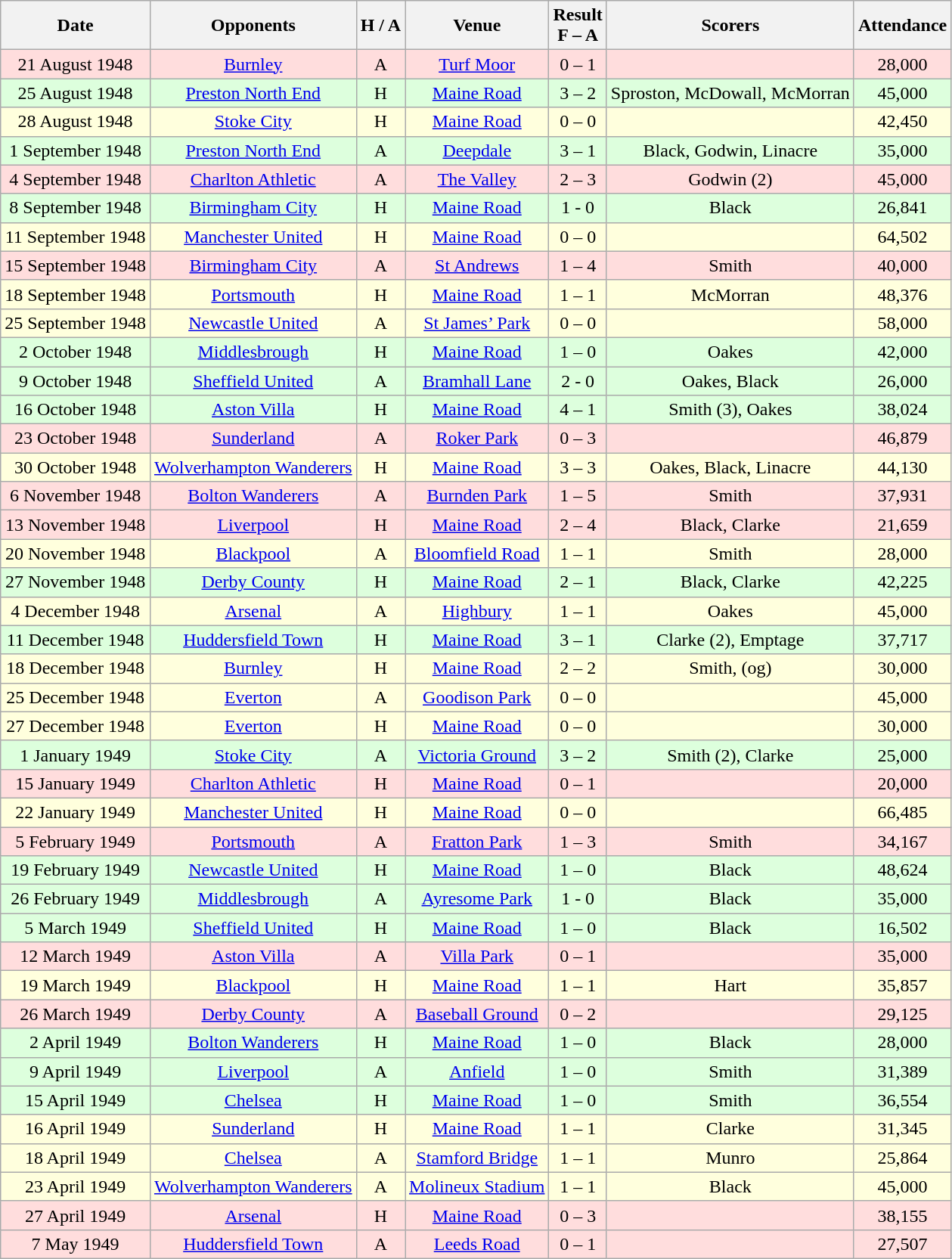<table class="wikitable" style="text-align:center">
<tr>
<th>Date</th>
<th>Opponents</th>
<th>H / A</th>
<th>Venue</th>
<th>Result<br>F – A</th>
<th>Scorers</th>
<th>Attendance</th>
</tr>
<tr bgcolor="#ffdddd">
<td>21 August 1948</td>
<td><a href='#'>Burnley</a></td>
<td>A</td>
<td><a href='#'>Turf Moor</a></td>
<td>0 – 1</td>
<td></td>
<td>28,000</td>
</tr>
<tr bgcolor="#ddffdd">
<td>25 August 1948</td>
<td><a href='#'>Preston North End</a></td>
<td>H</td>
<td><a href='#'>Maine Road</a></td>
<td>3 – 2</td>
<td>Sproston, McDowall, McMorran</td>
<td>45,000</td>
</tr>
<tr bgcolor="#ffffdd">
<td>28 August 1948</td>
<td><a href='#'>Stoke City</a></td>
<td>H</td>
<td><a href='#'>Maine Road</a></td>
<td>0 – 0</td>
<td></td>
<td>42,450</td>
</tr>
<tr bgcolor="#ddffdd">
<td>1 September 1948</td>
<td><a href='#'>Preston North End</a></td>
<td>A</td>
<td><a href='#'>Deepdale</a></td>
<td>3 – 1</td>
<td>Black, Godwin, Linacre</td>
<td>35,000</td>
</tr>
<tr bgcolor="#ffdddd">
<td>4 September 1948</td>
<td><a href='#'>Charlton Athletic</a></td>
<td>A</td>
<td><a href='#'>The Valley</a></td>
<td>2 – 3</td>
<td>Godwin (2)</td>
<td>45,000</td>
</tr>
<tr bgcolor="#ddffdd">
<td>8 September 1948</td>
<td><a href='#'>Birmingham City</a></td>
<td>H</td>
<td><a href='#'>Maine Road</a></td>
<td>1 - 0</td>
<td>Black</td>
<td>26,841</td>
</tr>
<tr bgcolor="#ffffdd">
<td>11 September 1948</td>
<td><a href='#'>Manchester United</a></td>
<td>H</td>
<td><a href='#'>Maine Road</a></td>
<td>0 – 0</td>
<td></td>
<td>64,502</td>
</tr>
<tr bgcolor="#ffdddd">
<td>15 September 1948</td>
<td><a href='#'>Birmingham City</a></td>
<td>A</td>
<td><a href='#'>St Andrews</a></td>
<td>1 – 4</td>
<td>Smith</td>
<td>40,000</td>
</tr>
<tr bgcolor="#ffffdd">
<td>18 September 1948</td>
<td><a href='#'>Portsmouth</a></td>
<td>H</td>
<td><a href='#'>Maine Road</a></td>
<td>1 – 1</td>
<td>McMorran</td>
<td>48,376</td>
</tr>
<tr bgcolor="#ffffdd">
<td>25 September 1948</td>
<td><a href='#'>Newcastle United</a></td>
<td>A</td>
<td><a href='#'>St James’ Park</a></td>
<td>0 – 0</td>
<td></td>
<td>58,000</td>
</tr>
<tr bgcolor="#ddffdd">
<td>2 October 1948</td>
<td><a href='#'>Middlesbrough</a></td>
<td>H</td>
<td><a href='#'>Maine Road</a></td>
<td>1 – 0</td>
<td>Oakes</td>
<td>42,000</td>
</tr>
<tr bgcolor="#ddffdd">
<td>9 October 1948</td>
<td><a href='#'>Sheffield United</a></td>
<td>A</td>
<td><a href='#'>Bramhall Lane</a></td>
<td>2 - 0</td>
<td>Oakes, Black</td>
<td>26,000</td>
</tr>
<tr bgcolor="#ddffdd">
<td>16 October 1948</td>
<td><a href='#'>Aston Villa</a></td>
<td>H</td>
<td><a href='#'>Maine Road</a></td>
<td>4 – 1</td>
<td>Smith (3), Oakes</td>
<td>38,024</td>
</tr>
<tr bgcolor="#ffdddd">
<td>23 October 1948</td>
<td><a href='#'>Sunderland</a></td>
<td>A</td>
<td><a href='#'>Roker Park</a></td>
<td>0 – 3</td>
<td></td>
<td>46,879</td>
</tr>
<tr bgcolor="#ffffdd">
<td>30 October 1948</td>
<td><a href='#'>Wolverhampton Wanderers</a></td>
<td>H</td>
<td><a href='#'>Maine Road</a></td>
<td>3 – 3</td>
<td>Oakes, Black, Linacre</td>
<td>44,130</td>
</tr>
<tr bgcolor="#ffdddd">
<td>6 November 1948</td>
<td><a href='#'>Bolton Wanderers</a></td>
<td>A</td>
<td><a href='#'>Burnden Park</a></td>
<td>1 – 5</td>
<td>Smith</td>
<td>37,931</td>
</tr>
<tr bgcolor="#ffdddd">
<td>13 November 1948</td>
<td><a href='#'>Liverpool</a></td>
<td>H</td>
<td><a href='#'>Maine Road</a></td>
<td>2 – 4</td>
<td>Black, Clarke</td>
<td>21,659</td>
</tr>
<tr bgcolor="#ffffdd">
<td>20 November 1948</td>
<td><a href='#'>Blackpool</a></td>
<td>A</td>
<td><a href='#'>Bloomfield Road</a></td>
<td>1 – 1</td>
<td>Smith</td>
<td>28,000</td>
</tr>
<tr bgcolor="#ddffdd">
<td>27 November 1948</td>
<td><a href='#'>Derby County</a></td>
<td>H</td>
<td><a href='#'>Maine Road</a></td>
<td>2 – 1</td>
<td>Black, Clarke</td>
<td>42,225</td>
</tr>
<tr bgcolor="#ffffdd">
<td>4 December 1948</td>
<td><a href='#'>Arsenal</a></td>
<td>A</td>
<td><a href='#'>Highbury</a></td>
<td>1 – 1</td>
<td>Oakes</td>
<td>45,000</td>
</tr>
<tr bgcolor="#ddffdd">
<td>11 December 1948</td>
<td><a href='#'>Huddersfield Town</a></td>
<td>H</td>
<td><a href='#'>Maine Road</a></td>
<td>3 – 1</td>
<td>Clarke (2), Emptage</td>
<td>37,717</td>
</tr>
<tr bgcolor="#ffffdd">
<td>18 December 1948</td>
<td><a href='#'>Burnley</a></td>
<td>H</td>
<td><a href='#'>Maine Road</a></td>
<td>2 – 2</td>
<td>Smith, (og)</td>
<td>30,000</td>
</tr>
<tr bgcolor="#ffffdd">
<td>25 December 1948</td>
<td><a href='#'>Everton</a></td>
<td>A</td>
<td><a href='#'>Goodison Park</a></td>
<td>0 – 0</td>
<td></td>
<td>45,000</td>
</tr>
<tr bgcolor="#ffffdd">
<td>27 December 1948</td>
<td><a href='#'>Everton</a></td>
<td>H</td>
<td><a href='#'>Maine Road</a></td>
<td>0 – 0</td>
<td></td>
<td>30,000</td>
</tr>
<tr bgcolor="#ddffdd">
<td>1 January 1949</td>
<td><a href='#'>Stoke City</a></td>
<td>A</td>
<td><a href='#'>Victoria Ground</a></td>
<td>3 – 2</td>
<td>Smith (2), Clarke</td>
<td>25,000</td>
</tr>
<tr bgcolor="#ffdddd">
<td>15 January 1949</td>
<td><a href='#'>Charlton Athletic</a></td>
<td>H</td>
<td><a href='#'>Maine Road</a></td>
<td>0 – 1</td>
<td></td>
<td>20,000</td>
</tr>
<tr bgcolor="#ffffdd">
<td>22 January 1949</td>
<td><a href='#'>Manchester United</a></td>
<td>H</td>
<td><a href='#'>Maine Road</a></td>
<td>0 – 0</td>
<td></td>
<td>66,485</td>
</tr>
<tr bgcolor="#ffdddd">
<td>5 February 1949</td>
<td><a href='#'>Portsmouth</a></td>
<td>A</td>
<td><a href='#'>Fratton Park</a></td>
<td>1 – 3</td>
<td>Smith</td>
<td>34,167</td>
</tr>
<tr bgcolor="#ddffdd">
<td>19 February 1949</td>
<td><a href='#'>Newcastle United</a></td>
<td>H</td>
<td><a href='#'>Maine Road</a></td>
<td>1 – 0</td>
<td>Black</td>
<td>48,624</td>
</tr>
<tr bgcolor="#ddffdd">
<td>26 February 1949</td>
<td><a href='#'>Middlesbrough</a></td>
<td>A</td>
<td><a href='#'>Ayresome Park</a></td>
<td>1 - 0</td>
<td>Black</td>
<td>35,000</td>
</tr>
<tr bgcolor="#ddffdd">
<td>5 March 1949</td>
<td><a href='#'>Sheffield United</a></td>
<td>H</td>
<td><a href='#'>Maine Road</a></td>
<td>1 – 0</td>
<td>Black</td>
<td>16,502</td>
</tr>
<tr bgcolor="#ffdddd">
<td>12 March 1949</td>
<td><a href='#'>Aston Villa</a></td>
<td>A</td>
<td><a href='#'>Villa Park</a></td>
<td>0 – 1</td>
<td></td>
<td>35,000</td>
</tr>
<tr bgcolor="#ffffdd">
<td>19 March 1949</td>
<td><a href='#'>Blackpool</a></td>
<td>H</td>
<td><a href='#'>Maine Road</a></td>
<td>1 – 1</td>
<td>Hart</td>
<td>35,857</td>
</tr>
<tr bgcolor="#ffdddd">
<td>26 March 1949</td>
<td><a href='#'>Derby County</a></td>
<td>A</td>
<td><a href='#'>Baseball Ground</a></td>
<td>0 – 2</td>
<td></td>
<td>29,125</td>
</tr>
<tr bgcolor="#ddffdd">
<td>2 April 1949</td>
<td><a href='#'>Bolton Wanderers</a></td>
<td>H</td>
<td><a href='#'>Maine Road</a></td>
<td>1 – 0</td>
<td>Black</td>
<td>28,000</td>
</tr>
<tr bgcolor="#ddffdd">
<td>9 April 1949</td>
<td><a href='#'>Liverpool</a></td>
<td>A</td>
<td><a href='#'>Anfield</a></td>
<td>1 – 0</td>
<td>Smith</td>
<td>31,389</td>
</tr>
<tr bgcolor="#ddffdd">
<td>15 April 1949</td>
<td><a href='#'>Chelsea</a></td>
<td>H</td>
<td><a href='#'>Maine Road</a></td>
<td>1 – 0</td>
<td>Smith</td>
<td>36,554</td>
</tr>
<tr bgcolor="#ffffdd">
<td>16 April 1949</td>
<td><a href='#'>Sunderland</a></td>
<td>H</td>
<td><a href='#'>Maine Road</a></td>
<td>1 – 1</td>
<td>Clarke</td>
<td>31,345</td>
</tr>
<tr bgcolor="#ffffdd">
<td>18 April 1949</td>
<td><a href='#'>Chelsea</a></td>
<td>A</td>
<td><a href='#'>Stamford Bridge</a></td>
<td>1 – 1</td>
<td>Munro</td>
<td>25,864</td>
</tr>
<tr bgcolor="#ffffdd">
<td>23 April 1949</td>
<td><a href='#'>Wolverhampton Wanderers</a></td>
<td>A</td>
<td><a href='#'>Molineux Stadium</a></td>
<td>1 – 1</td>
<td>Black</td>
<td>45,000</td>
</tr>
<tr bgcolor="#ffdddd">
<td>27 April 1949</td>
<td><a href='#'>Arsenal</a></td>
<td>H</td>
<td><a href='#'>Maine Road</a></td>
<td>0 – 3</td>
<td></td>
<td>38,155</td>
</tr>
<tr bgcolor="#ffdddd">
<td>7 May 1949</td>
<td><a href='#'>Huddersfield Town</a></td>
<td>A</td>
<td><a href='#'>Leeds Road</a></td>
<td>0 – 1</td>
<td></td>
<td>27,507</td>
</tr>
</table>
